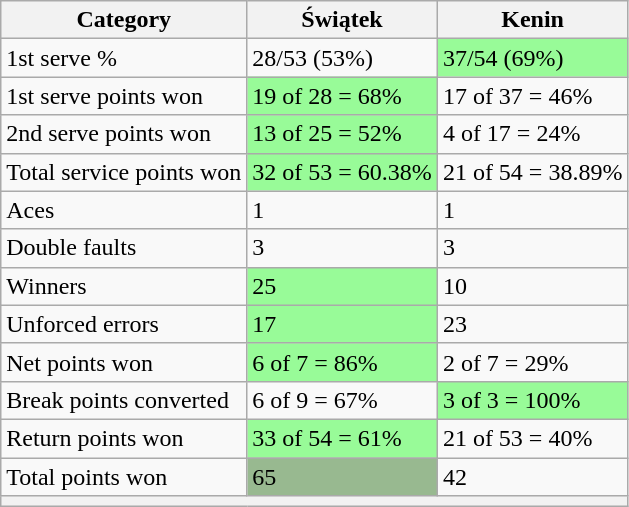<table class="wikitable">
<tr>
<th>Category</th>
<th> Świątek</th>
<th> Kenin</th>
</tr>
<tr>
<td>1st serve %</td>
<td>28/53 (53%)</td>
<td bgcolor=98FB98>37/54 (69%)</td>
</tr>
<tr>
<td>1st serve points won</td>
<td bgcolor=98FB98>19 of 28 = 68%</td>
<td>17 of 37 = 46%</td>
</tr>
<tr>
<td>2nd serve points won</td>
<td bgcolor=98FB98>13 of 25 = 52%</td>
<td>4 of 17 = 24%</td>
</tr>
<tr>
<td>Total service points won</td>
<td bgcolor=98FB98>32 of 53 = 60.38%</td>
<td>21 of 54 = 38.89%</td>
</tr>
<tr>
<td>Aces</td>
<td>1</td>
<td>1</td>
</tr>
<tr>
<td>Double faults</td>
<td>3</td>
<td>3</td>
</tr>
<tr>
<td>Winners</td>
<td bgcolor=98FB98>25</td>
<td>10</td>
</tr>
<tr>
<td>Unforced errors</td>
<td bgcolor=98FB98>17</td>
<td>23</td>
</tr>
<tr>
<td>Net points won</td>
<td bgcolor=98FB98>6 of 7 = 86%</td>
<td>2 of 7 = 29%</td>
</tr>
<tr>
<td>Break points converted</td>
<td>6 of 9 = 67%</td>
<td bgcolor=98FB98>3 of 3 = 100%</td>
</tr>
<tr>
<td>Return points won</td>
<td bgcolor=98FB98>33 of 54 = 61%</td>
<td>21 of 53 = 40%</td>
</tr>
<tr>
<td>Total points won</td>
<td bgcolor=98FB989>65</td>
<td>42</td>
</tr>
<tr>
<th colspan=3></th>
</tr>
</table>
